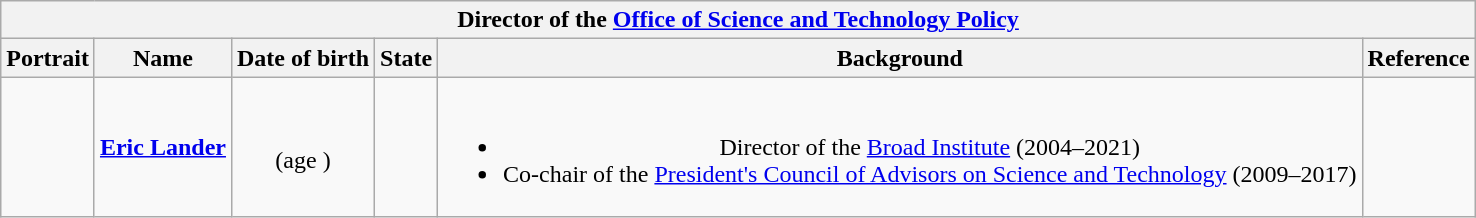<table class="wikitable collapsible" style="text-align:center;">
<tr>
<th colspan="6">Director of the <a href='#'>Office of Science and Technology Policy</a></th>
</tr>
<tr>
<th>Portrait</th>
<th>Name</th>
<th>Date of birth</th>
<th>State</th>
<th>Background</th>
<th>Reference</th>
</tr>
<tr>
<td></td>
<td><strong><a href='#'>Eric Lander</a></strong></td>
<td><br>(age )</td>
<td></td>
<td><br><ul><li>Director of the <a href='#'>Broad Institute</a> (2004–2021)</li><li>Co-chair of the <a href='#'>President's Council of Advisors on Science and Technology</a> (2009–2017)</li></ul></td>
<td></td>
</tr>
</table>
